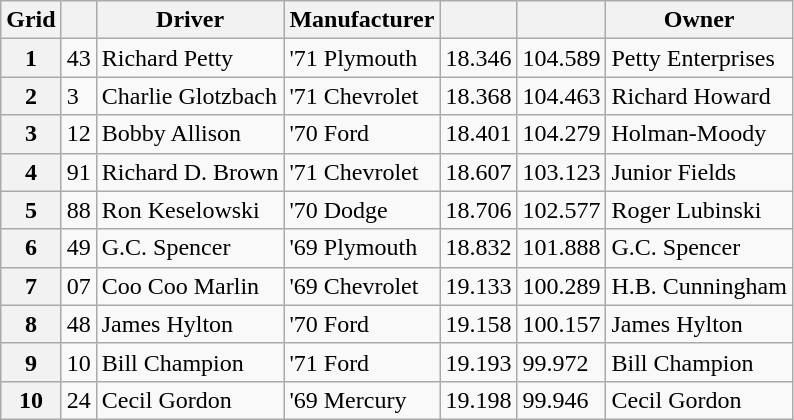<table class="wikitable">
<tr>
<th>Grid</th>
<th></th>
<th>Driver</th>
<th>Manufacturer</th>
<th></th>
<th></th>
<th>Owner</th>
</tr>
<tr>
<th>1</th>
<td>43</td>
<td>Richard Petty</td>
<td>'71 Plymouth</td>
<td>18.346</td>
<td>104.589</td>
<td>Petty Enterprises</td>
</tr>
<tr>
<th>2</th>
<td>3</td>
<td>Charlie Glotzbach</td>
<td>'71 Chevrolet</td>
<td>18.368</td>
<td>104.463</td>
<td>Richard Howard</td>
</tr>
<tr>
<th>3</th>
<td>12</td>
<td>Bobby Allison</td>
<td>'70 Ford</td>
<td>18.401</td>
<td>104.279</td>
<td>Holman-Moody</td>
</tr>
<tr>
<th>4</th>
<td>91</td>
<td>Richard D. Brown</td>
<td>'71 Chevrolet</td>
<td>18.607</td>
<td>103.123</td>
<td>Junior Fields</td>
</tr>
<tr>
<th>5</th>
<td>88</td>
<td>Ron Keselowski</td>
<td>'70 Dodge</td>
<td>18.706</td>
<td>102.577</td>
<td>Roger Lubinski</td>
</tr>
<tr>
<th>6</th>
<td>49</td>
<td>G.C. Spencer</td>
<td>'69 Plymouth</td>
<td>18.832</td>
<td>101.888</td>
<td>G.C. Spencer</td>
</tr>
<tr>
<th>7</th>
<td>07</td>
<td>Coo Coo Marlin</td>
<td>'69 Chevrolet</td>
<td>19.133</td>
<td>100.289</td>
<td>H.B. Cunningham</td>
</tr>
<tr>
<th>8</th>
<td>48</td>
<td>James Hylton</td>
<td>'70 Ford</td>
<td>19.158</td>
<td>100.157</td>
<td>James Hylton</td>
</tr>
<tr>
<th>9</th>
<td>10</td>
<td>Bill Champion</td>
<td>'71 Ford</td>
<td>19.193</td>
<td>99.972</td>
<td>Bill Champion</td>
</tr>
<tr>
<th>10</th>
<td>24</td>
<td>Cecil Gordon</td>
<td>'69 Mercury</td>
<td>19.198</td>
<td>99.946</td>
<td>Cecil Gordon</td>
</tr>
</table>
